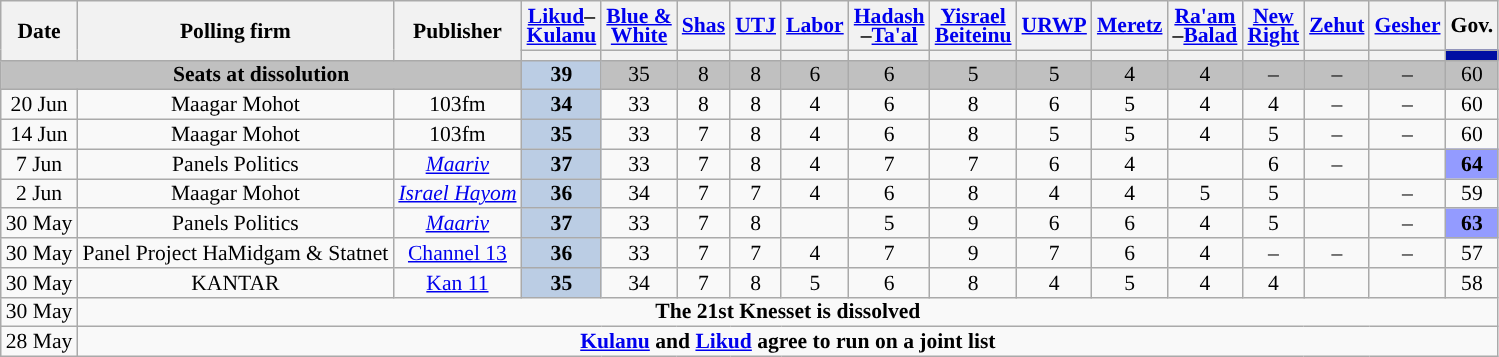<table class="wikitable sortable" style="text-align:center;font-size:90%;line-height:13px">
<tr>
<th rowspan="2">Date</th>
<th rowspan="2">Polling firm</th>
<th rowspan="2">Publisher</th>
<th><a href='#'>Likud</a>–<br><a href='#'>Kulanu</a></th>
<th><a href='#'>Blue &<br>White</a></th>
<th><a href='#'>Shas</a></th>
<th><a href='#'>UTJ</a></th>
<th><a href='#'>Labor</a></th>
<th><a href='#'>Hadash</a><br>–<a href='#'>Ta'al</a></th>
<th><a href='#'>Yisrael<br>Beiteinu</a></th>
<th><a href='#'>URWP</a></th>
<th><a href='#'>Meretz</a></th>
<th><a href='#'>Ra'am</a><br>–<a href='#'>Balad</a></th>
<th><a href='#'>New<br>Right</a></th>
<th><a href='#'>Zehut</a></th>
<th><a href='#'>Gesher</a></th>
<th>Gov.</th>
</tr>
<tr>
<th style="background:"></th>
<th style="background:"></th>
<th style="background:"></th>
<th style="background:"></th>
<th style="background:"></th>
<th style="background:"></th>
<th style="background:"></th>
<th style="background:"></th>
<th style="background:"></th>
<th style="background:"></th>
<th style="background:"></th>
<th style="background:"></th>
<th style="background:"></th>
<th style="background:#000EA3;"></th>
</tr>
<tr>
<td style="background:silver" colspan=3><strong>Seats at dissolution</strong></td>
<td style="background:#BBCDE4"><strong>39</strong>	</td>
<td style="background:silver">35		</td>
<td style="background:silver">8		</td>
<td style="background:silver">8		</td>
<td style="background:silver">6		</td>
<td style="background:silver">6		</td>
<td style="background:silver">5		</td>
<td style="background:silver">5		</td>
<td style="background:silver">4		</td>
<td style="background:silver">4		</td>
<td style="background:silver">–		</td>
<td style="background:silver">–		</td>
<td style="background:silver">–		</td>
<td style="background:silver">60		</td>
</tr>
<tr>
<td data-sort-value="2019-06-20">20 Jun</td>
<td>Maagar Mohot</td>
<td>103fm</td>
<td style="background:#BBCDE4"><strong>34</strong>	</td>
<td>33					</td>
<td>8					</td>
<td>8					</td>
<td>4					</td>
<td>6					</td>
<td>8					</td>
<td>6					</td>
<td>5					</td>
<td>4					</td>
<td>4					</td>
<td>–					</td>
<td>–					</td>
<td>60					</td>
</tr>
<tr>
<td data-sort-value="2019-06-14">14 Jun</td>
<td>Maagar Mohot</td>
<td>103fm</td>
<td style="background:#BBCDE4"><strong>35</strong>	</td>
<td>33					</td>
<td>7					</td>
<td>8					</td>
<td>4					</td>
<td>6					</td>
<td>8					</td>
<td>5					</td>
<td>5					</td>
<td>4					</td>
<td>5					</td>
<td>–					</td>
<td>–					</td>
<td>60					</td>
</tr>
<tr>
<td data-sort-value="2019-06-07">7 Jun</td>
<td>Panels Politics</td>
<td><em><a href='#'>Maariv</a></em></td>
<td style="background:#BBCDE4"><strong>37</strong>	</td>
<td>33					</td>
<td>7					</td>
<td>8					</td>
<td>4					</td>
<td>7					</td>
<td>7					</td>
<td>6					</td>
<td>4					</td>
<td>			</td>
<td>6					</td>
<td>–					</td>
<td>			</td>
<td style="background:#939BFF"><strong>64</strong>	</td>
</tr>
<tr>
<td data-sort-value="2019-06-02">2 Jun</td>
<td>Maagar Mohot</td>
<td><em><a href='#'>Israel Hayom</a></em></td>
<td style="background:#BBCDE4"><strong>36</strong>	</td>
<td>34					</td>
<td>7					</td>
<td>7					</td>
<td>4					</td>
<td>6					</td>
<td>8					</td>
<td>4					</td>
<td>4					</td>
<td>5					</td>
<td>5					</td>
<td>				</td>
<td>–					</td>
<td>59					</td>
</tr>
<tr>
<td data-sort-value="2019-05-30">30 May</td>
<td>Panels Politics</td>
<td><em><a href='#'>Maariv</a></em></td>
<td style="background:#BBCDE4"><strong>37</strong>	</td>
<td>33					</td>
<td>7					</td>
<td>8					</td>
<td>			</td>
<td>5					</td>
<td>9					</td>
<td>6					</td>
<td>6					</td>
<td>4					</td>
<td>5					</td>
<td>			</td>
<td>–					</td>
<td style="background:#939BFF"><strong>63</strong>	</td>
</tr>
<tr>
<td data-sort-value="2019-05-30">30 May</td>
<td>Panel Project HaMidgam & Statnet</td>
<td><a href='#'>Channel 13</a></td>
<td style="background:#BBCDE4"><strong>36</strong>	</td>
<td>33					</td>
<td>7					</td>
<td>7					</td>
<td>4					</td>
<td>7					</td>
<td>9					</td>
<td>7					</td>
<td>6					</td>
<td>4					</td>
<td>–					</td>
<td>–					</td>
<td>–					</td>
<td>57					</td>
</tr>
<tr>
<td data-sort-value="2019-05-30">30 May</td>
<td>KANTAR</td>
<td><a href='#'>Kan 11</a></td>
<td style="background:#BBCDE4"><strong>35</strong>	</td>
<td>34					</td>
<td>7					</td>
<td>8					</td>
<td>5					</td>
<td>6					</td>
<td>8					</td>
<td>4					</td>
<td>5					</td>
<td>4					</td>
<td>4					</td>
<td>			</td>
<td>			</td>
<td>58					</td>
</tr>
<tr>
<td data-sort-value="2019-05-30">30 May</td>
<td colspan="16"><strong>The 21st Knesset is dissolved</strong></td>
</tr>
<tr>
<td data-sort-value="2019-05-28">28 May</td>
<td colspan="16"><strong><a href='#'>Kulanu</a> and <a href='#'>Likud</a> agree to run on a joint list</strong></td>
</tr>
</table>
